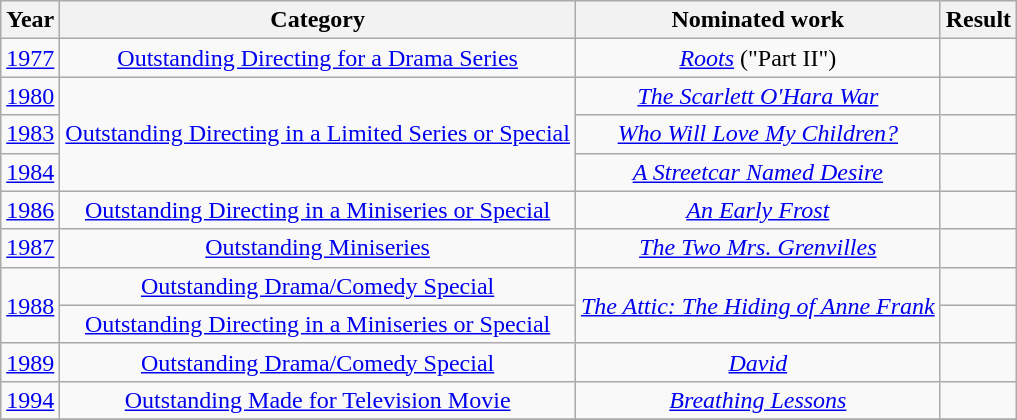<table class="wikitable sortable plainrowheaders" style="text-align:center;">
<tr>
<th>Year</th>
<th>Category</th>
<th>Nominated work</th>
<th>Result</th>
</tr>
<tr>
<td><a href='#'>1977</a></td>
<td><a href='#'>Outstanding Directing for a Drama Series</a></td>
<td><em><a href='#'>Roots</a></em> ("Part II")</td>
<td></td>
</tr>
<tr>
<td><a href='#'>1980</a></td>
<td rowspan="3"><a href='#'>Outstanding Directing in a Limited Series or Special</a></td>
<td><em><a href='#'>The Scarlett O'Hara War</a></em></td>
<td></td>
</tr>
<tr>
<td><a href='#'>1983</a></td>
<td><em><a href='#'>Who Will Love My Children?</a></em></td>
<td></td>
</tr>
<tr>
<td><a href='#'>1984</a></td>
<td><em><a href='#'>A Streetcar Named Desire</a></em></td>
<td></td>
</tr>
<tr>
<td><a href='#'>1986</a></td>
<td><a href='#'>Outstanding Directing in a Miniseries or Special</a></td>
<td><em><a href='#'>An Early Frost</a></em></td>
<td></td>
</tr>
<tr>
<td><a href='#'>1987</a></td>
<td><a href='#'>Outstanding Miniseries</a></td>
<td><em><a href='#'>The Two Mrs. Grenvilles</a></em></td>
<td></td>
</tr>
<tr>
<td rowspan="2"><a href='#'>1988</a></td>
<td><a href='#'>Outstanding Drama/Comedy Special</a></td>
<td rowspan="2"><em><a href='#'>The Attic: The Hiding of Anne Frank</a></em></td>
<td></td>
</tr>
<tr>
<td><a href='#'>Outstanding Directing in a Miniseries or Special</a></td>
<td></td>
</tr>
<tr>
<td><a href='#'>1989</a></td>
<td><a href='#'>Outstanding Drama/Comedy Special</a></td>
<td><em><a href='#'>David</a></em></td>
<td></td>
</tr>
<tr>
<td><a href='#'>1994</a></td>
<td><a href='#'>Outstanding Made for Television Movie</a></td>
<td><em><a href='#'>Breathing Lessons</a></em></td>
<td></td>
</tr>
<tr>
</tr>
</table>
